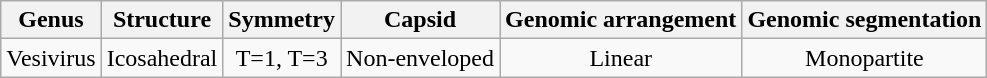<table class="wikitable sortable" style="text-align:center">
<tr>
<th>Genus</th>
<th>Structure</th>
<th>Symmetry</th>
<th>Capsid</th>
<th>Genomic arrangement</th>
<th>Genomic segmentation</th>
</tr>
<tr>
<td>Vesivirus</td>
<td>Icosahedral</td>
<td>T=1, T=3</td>
<td>Non-enveloped</td>
<td>Linear</td>
<td>Monopartite</td>
</tr>
</table>
